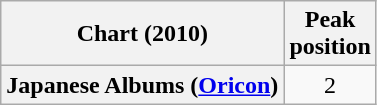<table class="wikitable plainrowheaders">
<tr>
<th>Chart (2010)</th>
<th>Peak<br>position</th>
</tr>
<tr>
<th scope="row">Japanese Albums (<a href='#'>Oricon</a>)</th>
<td style="text-align:center;">2</td>
</tr>
</table>
